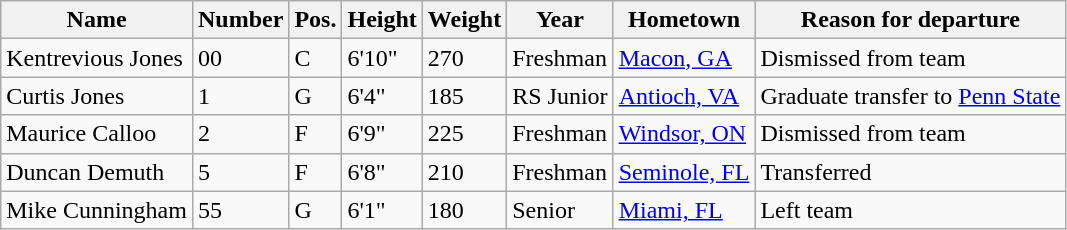<table class="wikitable sortable" border="1">
<tr>
<th>Name</th>
<th>Number</th>
<th>Pos.</th>
<th>Height</th>
<th>Weight</th>
<th>Year</th>
<th>Hometown</th>
<th class="unsortable">Reason for departure</th>
</tr>
<tr>
<td>Kentrevious Jones</td>
<td>00</td>
<td>C</td>
<td>6'10"</td>
<td>270</td>
<td>Freshman</td>
<td><a href='#'>Macon, GA</a></td>
<td>Dismissed from team</td>
</tr>
<tr>
<td>Curtis Jones</td>
<td>1</td>
<td>G</td>
<td>6'4"</td>
<td>185</td>
<td>RS Junior</td>
<td><a href='#'>Antioch, VA</a></td>
<td>Graduate transfer to <a href='#'>Penn State</a></td>
</tr>
<tr>
<td>Maurice Calloo</td>
<td>2</td>
<td>F</td>
<td>6'9"</td>
<td>225</td>
<td>Freshman</td>
<td><a href='#'>Windsor, ON</a></td>
<td>Dismissed from team</td>
</tr>
<tr>
<td>Duncan Demuth</td>
<td>5</td>
<td>F</td>
<td>6'8"</td>
<td>210</td>
<td>Freshman</td>
<td><a href='#'>Seminole, FL</a></td>
<td>Transferred</td>
</tr>
<tr>
<td>Mike Cunningham</td>
<td>55</td>
<td>G</td>
<td>6'1"</td>
<td>180</td>
<td>Senior</td>
<td><a href='#'>Miami, FL</a></td>
<td>Left team</td>
</tr>
</table>
